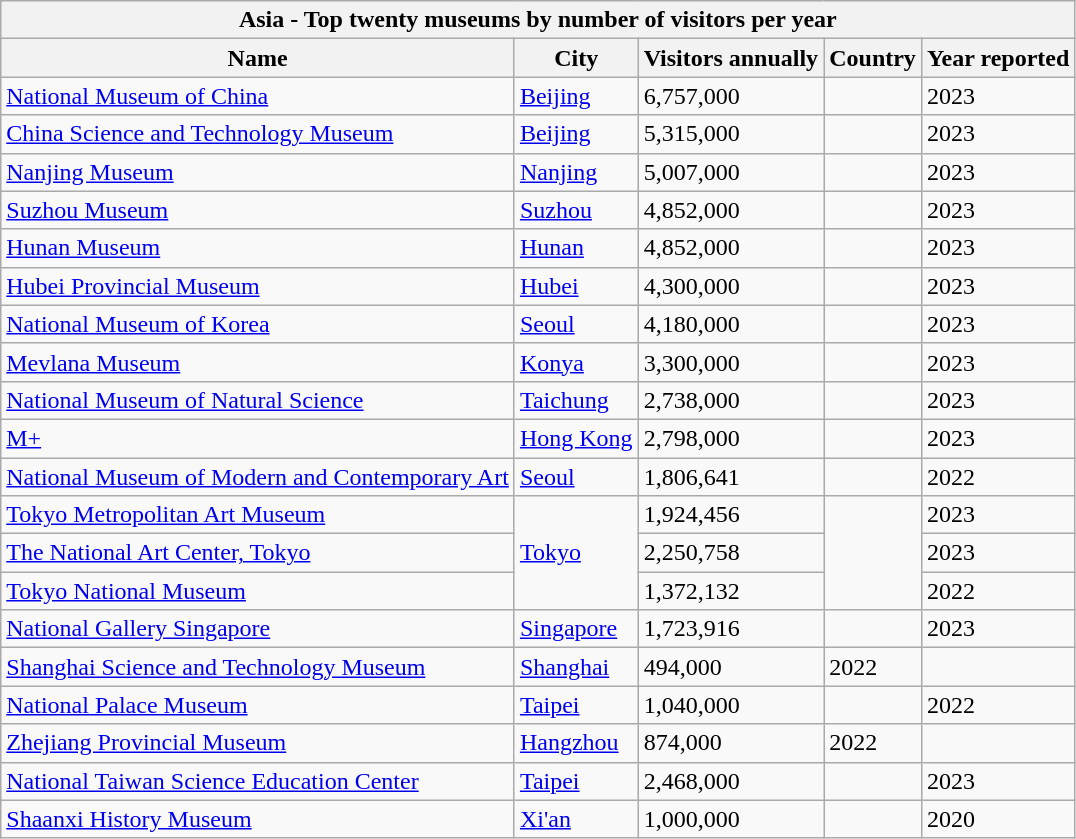<table class="wikitable sortable">
<tr>
<th colspan="5">Asia - Top twenty museums by number of visitors per year</th>
</tr>
<tr>
<th>Name</th>
<th>City</th>
<th>Visitors annually</th>
<th>Country</th>
<th>Year reported</th>
</tr>
<tr>
<td><a href='#'>National Museum of China</a></td>
<td><a href='#'>Beijing</a></td>
<td>6,757,000</td>
<td></td>
<td>2023</td>
</tr>
<tr>
<td><a href='#'>China Science and Technology Museum</a></td>
<td><a href='#'>Beijing</a></td>
<td>5,315,000</td>
<td></td>
<td>2023</td>
</tr>
<tr>
<td><a href='#'>Nanjing Museum</a></td>
<td><a href='#'>Nanjing</a></td>
<td>5,007,000</td>
<td></td>
<td>2023</td>
</tr>
<tr>
<td><a href='#'>Suzhou Museum</a></td>
<td><a href='#'>Suzhou</a></td>
<td>4,852,000</td>
<td></td>
<td>2023</td>
</tr>
<tr>
<td><a href='#'>Hunan Museum</a></td>
<td><a href='#'>Hunan</a></td>
<td>4,852,000</td>
<td></td>
<td>2023</td>
</tr>
<tr>
<td><a href='#'>Hubei Provincial Museum</a></td>
<td><a href='#'>Hubei</a></td>
<td>4,300,000</td>
<td></td>
<td>2023</td>
</tr>
<tr |>
<td><a href='#'>National Museum of Korea</a></td>
<td><a href='#'>Seoul</a></td>
<td>4,180,000</td>
<td></td>
<td>2023</td>
</tr>
<tr>
<td><a href='#'>Mevlana Museum</a></td>
<td><a href='#'>Konya</a></td>
<td>3,300,000</td>
<td></td>
<td>2023</td>
</tr>
<tr>
<td><a href='#'>National Museum of Natural Science</a></td>
<td><a href='#'>Taichung</a></td>
<td>2,738,000</td>
<td></td>
<td>2023</td>
</tr>
<tr>
<td><a href='#'>M+</a></td>
<td><a href='#'>Hong Kong</a></td>
<td>2,798,000</td>
<td></td>
<td>2023</td>
</tr>
<tr>
<td><a href='#'>National Museum of Modern and Contemporary Art</a></td>
<td><a href='#'>Seoul</a></td>
<td>1,806,641</td>
<td></td>
<td 1,806,641>2022</td>
</tr>
<tr>
<td><a href='#'>Tokyo Metropolitan Art Museum</a></td>
<td rowspan="3"><a href='#'>Tokyo</a></td>
<td>1,924,456</td>
<td rowspan="3"></td>
<td>2023</td>
</tr>
<tr>
<td><a href='#'>The National Art Center, Tokyo</a></td>
<td>2,250,758</td>
<td>2023</td>
</tr>
<tr>
<td><a href='#'>Tokyo National Museum</a></td>
<td>1,372,132</td>
<td>2022</td>
</tr>
<tr>
<td><a href='#'>National Gallery Singapore</a></td>
<td><a href='#'>Singapore</a></td>
<td>1,723,916</td>
<td></td>
<td>2023</td>
</tr>
<tr>
<td><a href='#'>Shanghai Science and Technology Museum</a></td>
<td><a href='#'>Shanghai</a></td>
<td>494,000</td>
<td>2022</td>
</tr>
<tr>
<td><a href='#'>National Palace Museum</a></td>
<td><a href='#'>Taipei</a></td>
<td>1,040,000</td>
<td></td>
<td>2022</td>
</tr>
<tr>
<td><a href='#'>Zhejiang Provincial Museum</a></td>
<td><a href='#'>Hangzhou</a></td>
<td>874,000</td>
<td>2022</td>
</tr>
<tr>
<td><a href='#'>National Taiwan Science Education Center</a></td>
<td><a href='#'>Taipei</a></td>
<td>2,468,000</td>
<td></td>
<td>2023</td>
</tr>
<tr>
<td><a href='#'>Shaanxi History Museum</a></td>
<td><a href='#'>Xi'an</a></td>
<td>1,000,000</td>
<td></td>
<td>2020</td>
</tr>
</table>
